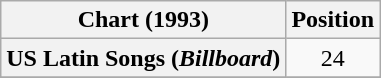<table class="wikitable plainrowheaders sortable" style="text-align:center;">
<tr>
<th scope="col">Chart (1993)</th>
<th scope="col">Position</th>
</tr>
<tr>
<th scope="row">US Latin Songs (<em>Billboard</em>)</th>
<td>24</td>
</tr>
<tr>
</tr>
</table>
